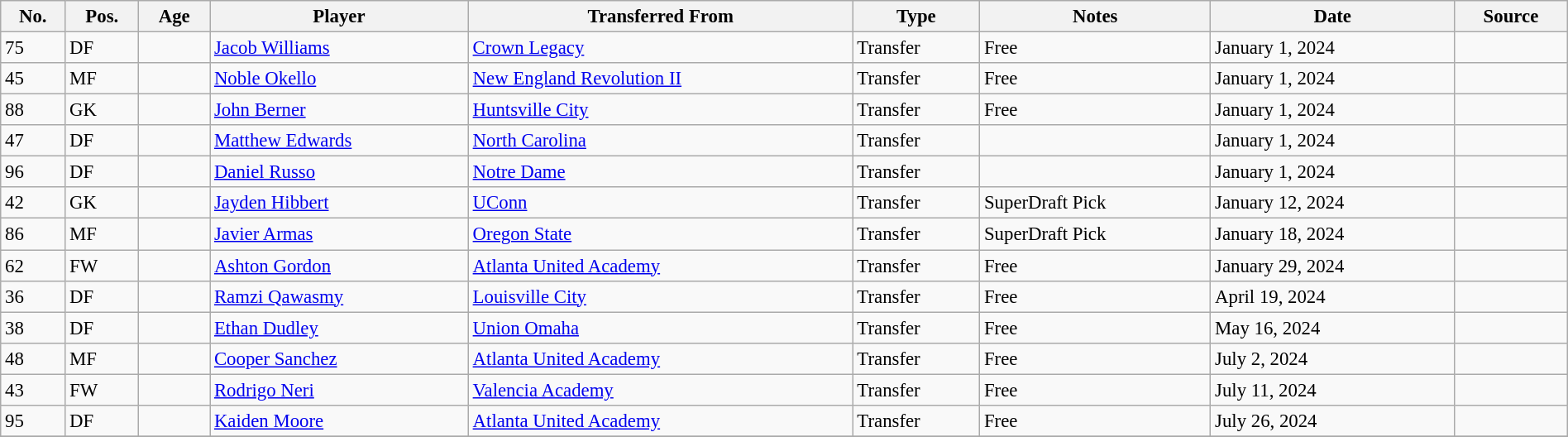<table class="wikitable sortable" style="width:100%; text-align:center; font-size:95%; text-align:left;">
<tr>
<th><strong>No.</strong></th>
<th><strong>Pos.</strong></th>
<th><strong>Age</strong></th>
<th><strong>Player</strong></th>
<th><strong>Transferred From</strong></th>
<th><strong>Type</strong></th>
<th><strong>Notes</strong></th>
<th><strong>Date</strong></th>
<th><strong>Source</strong></th>
</tr>
<tr>
<td>75</td>
<td>DF</td>
<td></td>
<td> <a href='#'>Jacob Williams</a></td>
<td> <a href='#'>Crown Legacy</a></td>
<td>Transfer</td>
<td>Free</td>
<td>January 1, 2024</td>
<td></td>
</tr>
<tr>
<td>45</td>
<td>MF</td>
<td></td>
<td> <a href='#'>Noble Okello</a></td>
<td> <a href='#'>New England Revolution II</a></td>
<td>Transfer</td>
<td>Free</td>
<td>January 1, 2024</td>
<td></td>
</tr>
<tr>
<td>88</td>
<td>GK</td>
<td></td>
<td> <a href='#'>John Berner</a></td>
<td> <a href='#'>Huntsville City</a></td>
<td>Transfer</td>
<td>Free</td>
<td>January 1, 2024</td>
<td></td>
</tr>
<tr>
<td>47</td>
<td>DF</td>
<td></td>
<td> <a href='#'>Matthew Edwards</a></td>
<td> <a href='#'>North Carolina</a></td>
<td>Transfer</td>
<td></td>
<td>January 1, 2024</td>
<td></td>
</tr>
<tr>
<td>96</td>
<td>DF</td>
<td></td>
<td> <a href='#'>Daniel Russo</a></td>
<td> <a href='#'>Notre Dame</a></td>
<td>Transfer</td>
<td></td>
<td>January 1, 2024</td>
<td></td>
</tr>
<tr>
<td>42</td>
<td>GK</td>
<td></td>
<td> <a href='#'>Jayden Hibbert</a></td>
<td> <a href='#'>UConn</a></td>
<td>Transfer</td>
<td>SuperDraft Pick</td>
<td>January 12, 2024</td>
<td></td>
</tr>
<tr>
<td>86</td>
<td>MF</td>
<td></td>
<td> <a href='#'>Javier Armas</a></td>
<td> <a href='#'>Oregon State</a></td>
<td>Transfer</td>
<td>SuperDraft Pick</td>
<td>January 18, 2024</td>
<td></td>
</tr>
<tr>
<td>62</td>
<td>FW</td>
<td></td>
<td> <a href='#'>Ashton Gordon</a></td>
<td> <a href='#'>Atlanta United Academy</a></td>
<td>Transfer</td>
<td>Free</td>
<td>January 29, 2024</td>
<td></td>
</tr>
<tr>
<td>36</td>
<td>DF</td>
<td></td>
<td> <a href='#'>Ramzi Qawasmy</a></td>
<td> <a href='#'>Louisville City</a></td>
<td>Transfer</td>
<td>Free</td>
<td>April 19, 2024</td>
<td></td>
</tr>
<tr>
<td>38</td>
<td>DF</td>
<td></td>
<td> <a href='#'>Ethan Dudley</a></td>
<td> <a href='#'>Union Omaha</a></td>
<td>Transfer</td>
<td>Free</td>
<td>May 16, 2024</td>
<td></td>
</tr>
<tr>
<td>48</td>
<td>MF</td>
<td></td>
<td> <a href='#'>Cooper Sanchez</a></td>
<td> <a href='#'>Atlanta United Academy</a></td>
<td>Transfer</td>
<td>Free</td>
<td>July 2, 2024</td>
<td></td>
</tr>
<tr>
<td>43</td>
<td>FW</td>
<td></td>
<td> <a href='#'>Rodrigo Neri</a></td>
<td> <a href='#'>Valencia Academy</a></td>
<td>Transfer</td>
<td>Free</td>
<td>July 11, 2024</td>
<td></td>
</tr>
<tr>
<td>95</td>
<td>DF</td>
<td></td>
<td> <a href='#'>Kaiden Moore</a></td>
<td> <a href='#'>Atlanta United Academy</a></td>
<td>Transfer</td>
<td>Free</td>
<td>July 26, 2024</td>
<td></td>
</tr>
<tr>
</tr>
</table>
